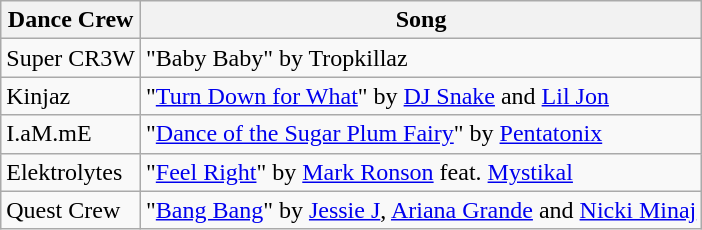<table class="wikitable">
<tr>
<th>Dance Crew</th>
<th>Song</th>
</tr>
<tr>
<td>Super CR3W</td>
<td>"Baby Baby" by Tropkillaz</td>
</tr>
<tr>
<td>Kinjaz</td>
<td>"<a href='#'>Turn Down for What</a>" by <a href='#'>DJ Snake</a> and <a href='#'>Lil Jon</a></td>
</tr>
<tr>
<td>I.aM.mE</td>
<td>"<a href='#'>Dance of the Sugar Plum Fairy</a>" by <a href='#'>Pentatonix</a></td>
</tr>
<tr>
<td>Elektrolytes</td>
<td>"<a href='#'>Feel Right</a>" by <a href='#'>Mark Ronson</a> feat. <a href='#'>Mystikal</a></td>
</tr>
<tr>
<td>Quest Crew</td>
<td>"<a href='#'>Bang Bang</a>" by <a href='#'>Jessie J</a>, <a href='#'>Ariana Grande</a> and <a href='#'>Nicki Minaj</a></td>
</tr>
</table>
